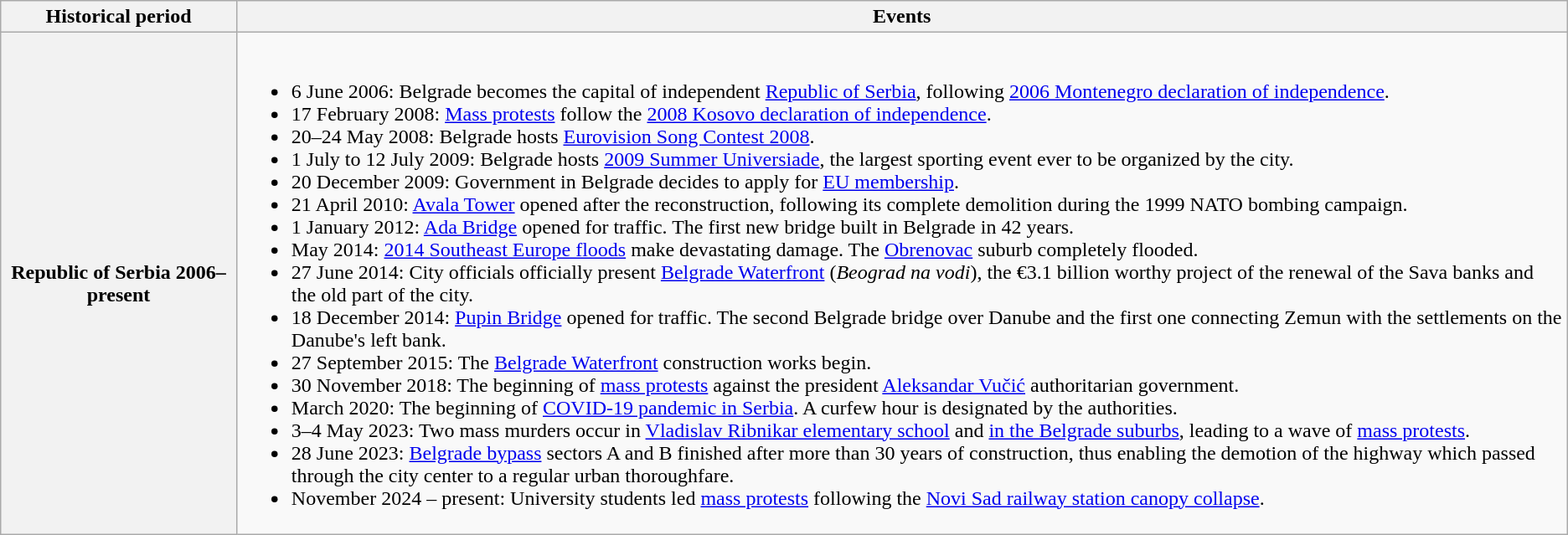<table class="wikitable">
<tr>
<th>Historical period</th>
<th>Events</th>
</tr>
<tr>
<th>Republic of Serbia 2006–present</th>
<td><br><ul><li>6 June 2006: Belgrade becomes the capital of independent <a href='#'>Republic of Serbia</a>, following <a href='#'>2006 Montenegro declaration of independence</a>.</li><li>17 February 2008: <a href='#'>Mass protests</a> follow the <a href='#'>2008 Kosovo declaration of independence</a>.</li><li>20–24 May 2008: Belgrade hosts <a href='#'>Eurovision Song Contest 2008</a>.</li><li>1 July to 12 July 2009: Belgrade hosts <a href='#'>2009 Summer Universiade</a>, the largest sporting event ever to be organized by the city.</li><li>20 December 2009: Government in Belgrade decides to apply for <a href='#'>EU membership</a>.</li><li>21 April 2010: <a href='#'>Avala Tower</a> opened after the reconstruction, following its complete demolition during the 1999 NATO bombing campaign.</li><li>1 January 2012: <a href='#'>Ada Bridge</a> opened for traffic. The first new bridge built in Belgrade in 42 years.</li><li>May 2014: <a href='#'>2014 Southeast Europe floods</a> make devastating damage. The <a href='#'>Obrenovac</a> suburb completely flooded.</li><li>27 June 2014: City officials officially present <a href='#'>Belgrade Waterfront</a> (<em>Beograd na vodi</em>), the €3.1 billion worthy project of the renewal of the Sava banks and the old part of the city.</li><li>18 December 2014: <a href='#'>Pupin Bridge</a> opened for traffic. The second Belgrade bridge over Danube and the first one connecting Zemun with the settlements on the Danube's left bank.</li><li>27 September 2015: The <a href='#'>Belgrade Waterfront</a> construction works begin.</li><li>30 November 2018: The beginning of <a href='#'>mass protests</a> against the president <a href='#'>Aleksandar Vučić</a> authoritarian government.</li><li>March 2020: The beginning of <a href='#'>COVID-19 pandemic in Serbia</a>. A curfew hour is designated by the authorities.</li><li>3–4 May 2023: Two mass murders occur in <a href='#'>Vladislav Ribnikar elementary school</a> and <a href='#'>in the Belgrade suburbs</a>, leading to a wave of <a href='#'>mass protests</a>.</li><li>28 June 2023: <a href='#'>Belgrade bypass</a> sectors A and B finished after more than 30 years of construction, thus enabling the demotion of the highway which passed through the city center to a regular urban thoroughfare.</li><li>November 2024 – present: University students led <a href='#'>mass protests</a> following the <a href='#'>Novi Sad railway station canopy collapse</a>.</li></ul></td>
</tr>
</table>
